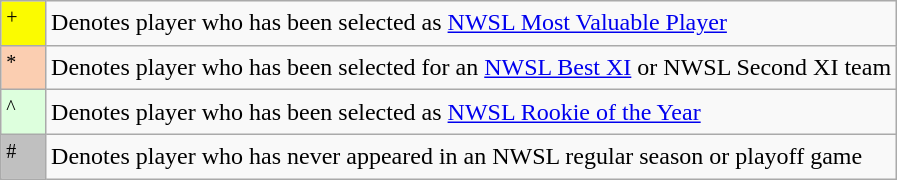<table class="wikitable">
<tr>
<td bgcolor="#FBFb00" width="5%"><sup>+</sup></td>
<td>Denotes player who has been selected as <a href='#'>NWSL Most Valuable Player</a></td>
</tr>
<tr>
<td bgcolor="#FBCEB1" width="5%"><sup>*</sup></td>
<td>Denotes player who has been selected for an <a href='#'>NWSL Best XI</a> or NWSL Second XI team</td>
</tr>
<tr>
<td bgcolor="#DDFFDD" width="5%"><sup>^</sup></td>
<td>Denotes player who has been selected as <a href='#'>NWSL Rookie of the Year</a></td>
</tr>
<tr>
<td bgcolor="#C0C0C0" width="5%"><sup>#</sup></td>
<td>Denotes player who has never appeared in an NWSL regular season or playoff game</td>
</tr>
</table>
